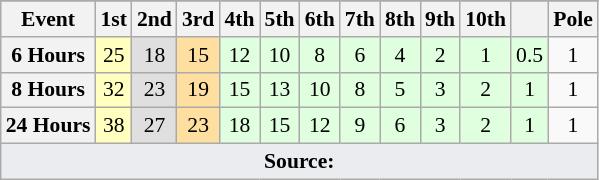<table class="wikitable" style="font-size:90%; text-align:center;">
<tr>
</tr>
<tr>
<th>Event</th>
<th>1st</th>
<th>2nd</th>
<th>3rd</th>
<th>4th</th>
<th>5th</th>
<th>6th</th>
<th>7th</th>
<th>8th</th>
<th>9th</th>
<th>10th</th>
<th></th>
<th>Pole</th>
</tr>
<tr>
<th>6 Hours</th>
<td style="background:#FFFFBF;">25</td>
<td style="background:#DFDFDF;">18</td>
<td style="background:#FFDF9F;">15</td>
<td style="background:#DFFFDF;">12</td>
<td style="background:#DFFFDF;">10</td>
<td style="background:#DFFFDF;">8</td>
<td style="background:#DFFFDF;">6</td>
<td style="background:#DFFFDF;">4</td>
<td style="background:#DFFFDF;">2</td>
<td style="background:#DFFFDF;">1</td>
<td style="background:#DFFFDF;">0.5</td>
<td>1</td>
</tr>
<tr>
<th>8 Hours</th>
<td style="background:#FFFFBF;">32</td>
<td style="background:#DFDFDF;">23</td>
<td style="background:#FFDF9F;">19</td>
<td style="background:#DFFFDF;">15</td>
<td style="background:#DFFFDF;">13</td>
<td style="background:#DFFFDF;">10</td>
<td style="background:#DFFFDF;">8</td>
<td style="background:#DFFFDF;">5</td>
<td style="background:#DFFFDF;">3</td>
<td style="background:#DFFFDF;">2</td>
<td style="background:#DFFFDF;">1</td>
<td>1</td>
</tr>
<tr>
<th>24 Hours</th>
<td style="background:#FFFFBF;">38</td>
<td style="background:#DFDFDF;">27</td>
<td style="background:#FFDF9F;">23</td>
<td style="background:#DFFFDF;">18</td>
<td style="background:#DFFFDF;">15</td>
<td style="background:#DFFFDF;">12</td>
<td style="background:#DFFFDF;">9</td>
<td style="background:#DFFFDF;">6</td>
<td style="background:#DFFFDF;">3</td>
<td style="background:#DFFFDF;">2</td>
<td style="background:#DFFFDF;">1</td>
<td>1</td>
</tr>
<tr class="sortbottom">
<td colspan="13" style="background-color:#EAECF0;text-align:center"><strong>Source:</strong></td>
</tr>
</table>
